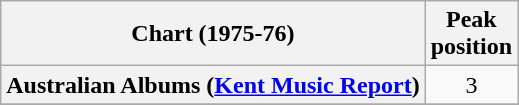<table class="wikitable sortable plainrowheaders">
<tr>
<th>Chart (1975-76)</th>
<th>Peak<br>position</th>
</tr>
<tr>
<th scope=row>Australian Albums (<a href='#'>Kent Music Report</a>)</th>
<td style="text-align:center;">3</td>
</tr>
<tr>
</tr>
<tr>
</tr>
</table>
